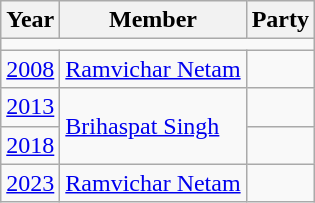<table class="wikitable">
<tr>
<th>Year</th>
<th>Member</th>
<th colspan="2">Party</th>
</tr>
<tr>
<td colspan="4"></td>
</tr>
<tr>
<td><a href='#'>2008</a></td>
<td><a href='#'>Ramvichar Netam</a></td>
<td></td>
</tr>
<tr>
<td><a href='#'>2013</a></td>
<td rowspan="2"><a href='#'>Brihaspat Singh</a></td>
<td></td>
</tr>
<tr>
<td><a href='#'>2018</a></td>
</tr>
<tr>
<td><a href='#'>2023</a></td>
<td><a href='#'>Ramvichar Netam</a></td>
<td></td>
</tr>
</table>
